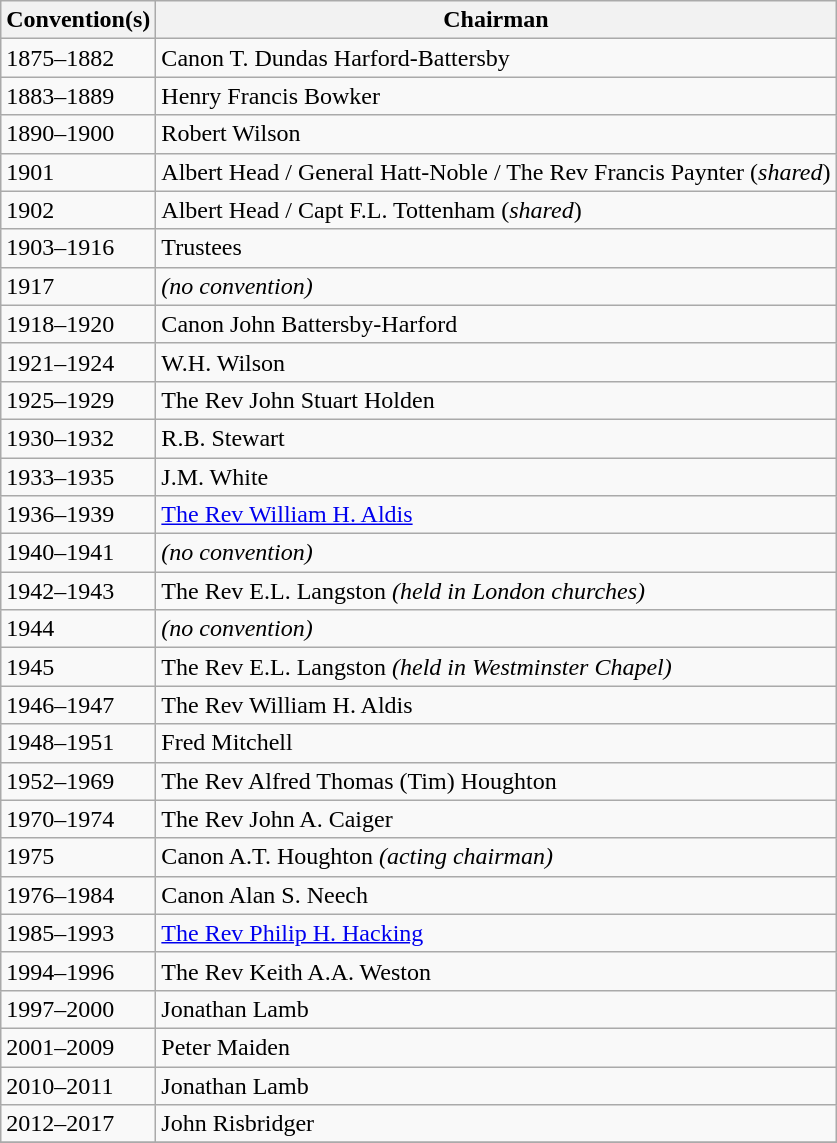<table class="wikitable">
<tr>
<th>Convention(s)</th>
<th>Chairman</th>
</tr>
<tr>
<td>1875–1882</td>
<td>Canon T. Dundas Harford-Battersby</td>
</tr>
<tr>
<td>1883–1889</td>
<td>Henry Francis Bowker</td>
</tr>
<tr>
<td>1890–1900</td>
<td>Robert Wilson</td>
</tr>
<tr>
<td>1901</td>
<td>Albert Head / General Hatt-Noble / The Rev Francis Paynter (<em>shared</em>)</td>
</tr>
<tr>
<td>1902</td>
<td>Albert Head / Capt F.L. Tottenham (<em>shared</em>)</td>
</tr>
<tr>
<td>1903–1916</td>
<td>Trustees</td>
</tr>
<tr>
<td>1917</td>
<td><em>(no convention)</em></td>
</tr>
<tr>
<td>1918–1920</td>
<td>Canon John Battersby-Harford</td>
</tr>
<tr>
<td>1921–1924</td>
<td>W.H. Wilson</td>
</tr>
<tr>
<td>1925–1929</td>
<td>The Rev John Stuart Holden</td>
</tr>
<tr>
<td>1930–1932</td>
<td>R.B. Stewart</td>
</tr>
<tr>
<td>1933–1935</td>
<td>J.M. White</td>
</tr>
<tr>
<td>1936–1939</td>
<td><a href='#'>The Rev William H. Aldis</a></td>
</tr>
<tr>
<td>1940–1941</td>
<td><em>(no convention)</em></td>
</tr>
<tr>
<td>1942–1943</td>
<td>The Rev E.L. Langston <em>(held in London churches)</em></td>
</tr>
<tr>
<td>1944</td>
<td><em>(no convention)</em></td>
</tr>
<tr>
<td>1945</td>
<td>The Rev E.L. Langston <em>(held in Westminster Chapel)</em></td>
</tr>
<tr>
<td>1946–1947</td>
<td>The Rev William H. Aldis</td>
</tr>
<tr>
<td>1948–1951</td>
<td>Fred Mitchell</td>
</tr>
<tr>
<td>1952–1969</td>
<td>The Rev Alfred Thomas (Tim) Houghton</td>
</tr>
<tr>
<td>1970–1974</td>
<td>The Rev John A. Caiger</td>
</tr>
<tr>
<td>1975</td>
<td>Canon A.T. Houghton <em>(acting chairman)</em></td>
</tr>
<tr>
<td>1976–1984</td>
<td>Canon Alan S. Neech</td>
</tr>
<tr>
<td>1985–1993</td>
<td><a href='#'>The Rev Philip H. Hacking</a></td>
</tr>
<tr>
<td>1994–1996</td>
<td>The Rev Keith A.A. Weston</td>
</tr>
<tr>
<td>1997–2000</td>
<td>Jonathan Lamb</td>
</tr>
<tr>
<td>2001–2009</td>
<td>Peter Maiden</td>
</tr>
<tr>
<td>2010–2011</td>
<td>Jonathan Lamb</td>
</tr>
<tr>
<td>2012–2017</td>
<td>John Risbridger</td>
</tr>
<tr>
</tr>
</table>
